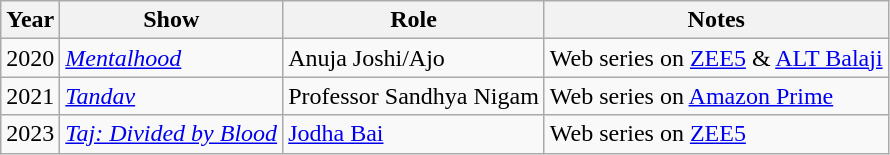<table class="wikitable sortable">
<tr>
<th>Year</th>
<th>Show</th>
<th>Role</th>
<th>Notes</th>
</tr>
<tr>
<td>2020</td>
<td><em><a href='#'>Mentalhood</a></em></td>
<td>Anuja Joshi/Ajo</td>
<td>Web series on <a href='#'>ZEE5</a> & <a href='#'>ALT Balaji</a></td>
</tr>
<tr>
<td>2021</td>
<td><em><a href='#'>Tandav</a></em></td>
<td>Professor Sandhya Nigam</td>
<td>Web series on <a href='#'>Amazon Prime</a></td>
</tr>
<tr>
<td>2023</td>
<td><em><a href='#'>Taj: Divided by Blood</a></em></td>
<td><a href='#'>Jodha Bai</a></td>
<td>Web series on <a href='#'>ZEE5</a></td>
</tr>
</table>
